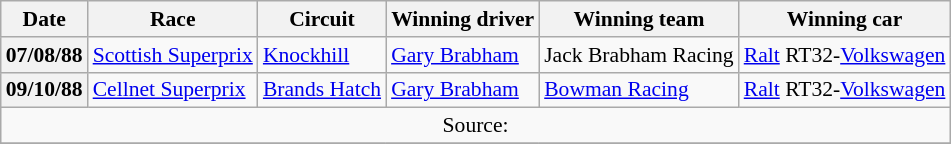<table class="wikitable" style="font-size: 90%;">
<tr>
<th>Date</th>
<th>Race</th>
<th>Circuit</th>
<th>Winning driver</th>
<th>Winning team</th>
<th>Winning car</th>
</tr>
<tr>
<th>07/08/88</th>
<td><a href='#'>Scottish Superprix</a></td>
<td> <a href='#'>Knockhill</a></td>
<td> <a href='#'>Gary Brabham</a></td>
<td>Jack Brabham Racing</td>
<td><a href='#'>Ralt</a> RT32-<a href='#'>Volkswagen</a></td>
</tr>
<tr>
<th>09/10/88</th>
<td><a href='#'>Cellnet Superprix</a></td>
<td> <a href='#'>Brands Hatch</a></td>
<td> <a href='#'>Gary Brabham</a></td>
<td><a href='#'>Bowman Racing</a></td>
<td><a href='#'>Ralt</a> RT32-<a href='#'>Volkswagen</a></td>
</tr>
<tr>
<td colspan=6 align=center>Source:</td>
</tr>
<tr>
</tr>
</table>
